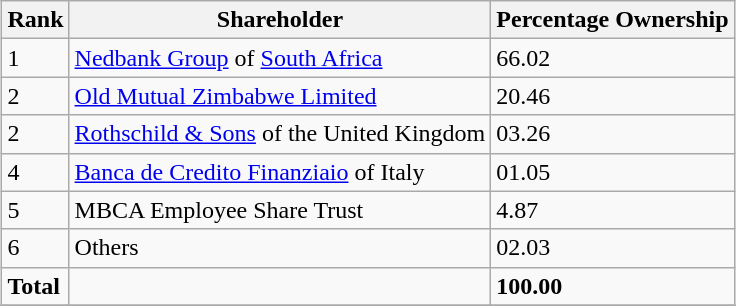<table class="wikitable sortable" style="margin-left:auto;margin-right:auto">
<tr>
<th style="width:2em;">Rank</th>
<th>Shareholder</th>
<th>Percentage Ownership</th>
</tr>
<tr>
<td>1</td>
<td><a href='#'>Nedbank Group</a> of <a href='#'>South Africa</a></td>
<td>66.02</td>
</tr>
<tr>
<td>2</td>
<td><a href='#'>Old Mutual Zimbabwe Limited</a></td>
<td>20.46</td>
</tr>
<tr>
<td>2</td>
<td><a href='#'>Rothschild & Sons</a> of the United Kingdom</td>
<td>03.26</td>
</tr>
<tr>
<td>4</td>
<td><a href='#'>Banca de Credito Finanziaio</a> of Italy</td>
<td>01.05</td>
</tr>
<tr>
<td>5</td>
<td>MBCA  Employee Share Trust</td>
<td>4.87</td>
</tr>
<tr>
<td>6</td>
<td>Others</td>
<td>02.03</td>
</tr>
<tr>
<td><strong>Total</strong></td>
<td></td>
<td><strong>100.00</strong></td>
</tr>
<tr>
</tr>
</table>
